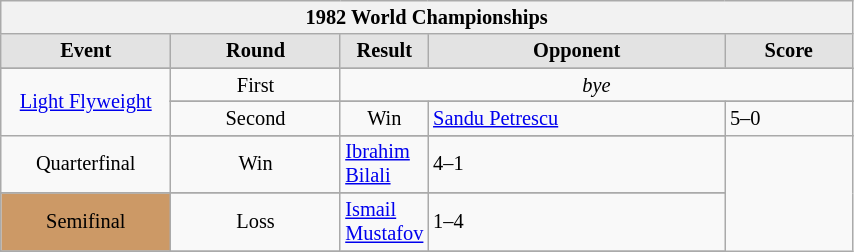<table style='font-size: 85%; text-align: left;' class='wikitable' width='45%'>
<tr>
<th colspan=5>1982 World Championships</th>
</tr>
<tr>
<th style='border-style: none none solid solid; background: #e3e3e3; width: 20%'><strong>Event</strong></th>
<th style='border-style: none none solid solid; background: #e3e3e3; width: 20%'><strong>Round</strong></th>
<th style='border-style: none none solid solid; background: #e3e3e3; width: 10%'><strong>Result</strong></th>
<th style='border-style: none none solid solid; background: #e3e3e3; width: 35%'><strong>Opponent</strong></th>
<th style='border-style: none none solid solid; background: #e3e3e3; width: 15%'><strong>Score</strong></th>
</tr>
<tr>
</tr>
<tr align=center>
<td rowspan="4" style="text-align:center;"><a href='#'>Light Flyweight</a></td>
<td align='center'>First</td>
<td colspan="3" style="text-align:center;"><em>bye</em></td>
</tr>
<tr>
</tr>
<tr align=center>
<td align='center'>Second</td>
<td>Win</td>
<td align='left'> <a href='#'>Sandu Petrescu</a></td>
<td align='left'>5–0</td>
</tr>
<tr>
</tr>
<tr align=center>
<td align='center'>Quarterfinal</td>
<td>Win</td>
<td align='left'> <a href='#'>Ibrahim Bilali</a></td>
<td align='left'>4–1</td>
</tr>
<tr>
</tr>
<tr align=center>
<td align='center'; bgcolor="#cc9966">Semifinal</td>
<td>Loss</td>
<td align='left'> <a href='#'>Ismail Mustafov</a></td>
<td align='left'>1–4</td>
</tr>
<tr>
</tr>
</table>
